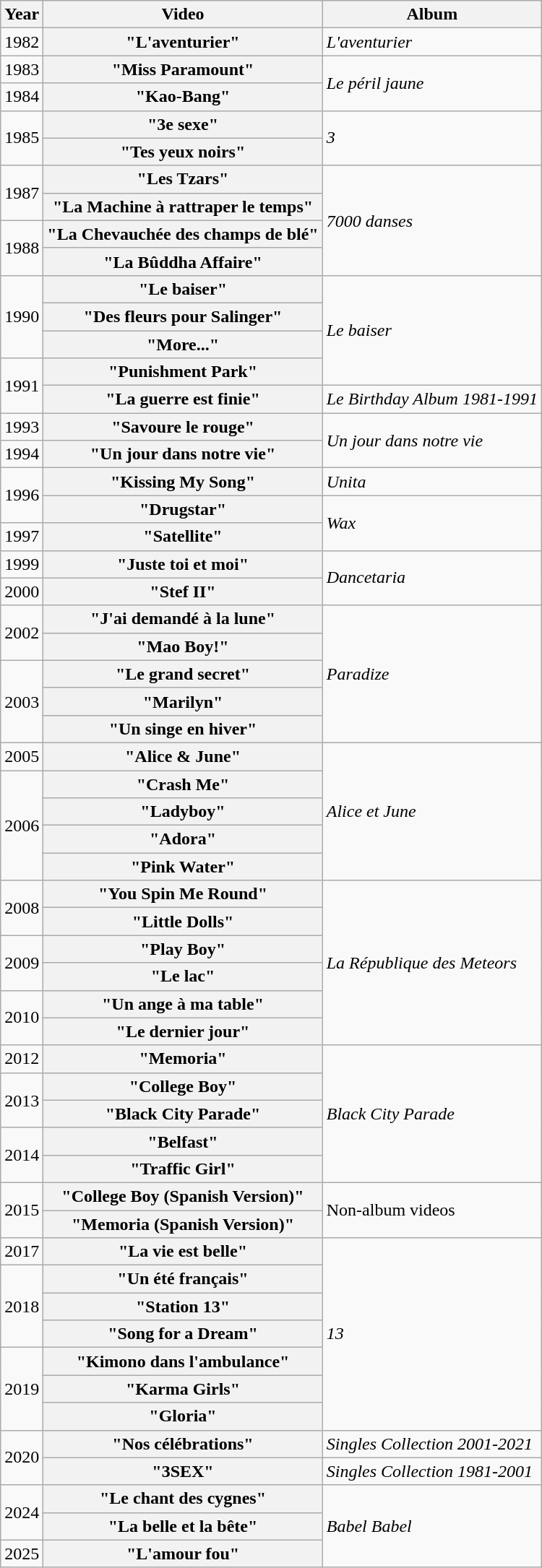<table class="wikitable plainrowheaders">
<tr>
<th>Year</th>
<th>Video</th>
<th>Album</th>
</tr>
<tr>
<td>1982</td>
<th scope="row">"L'aventurier"</th>
<td><em>L'aventurier</em></td>
</tr>
<tr>
<td>1983</td>
<th scope="row">"Miss Paramount"</th>
<td rowspan="2"><em>Le péril jaune</em></td>
</tr>
<tr>
<td>1984</td>
<th scope="row">"Kao-Bang"</th>
</tr>
<tr>
<td rowspan="2">1985</td>
<th scope="row">"3e sexe"</th>
<td rowspan="2"><em>3</em></td>
</tr>
<tr>
<th scope="row">"Tes yeux noirs"</th>
</tr>
<tr>
<td rowspan="2">1987</td>
<th scope="row">"Les Tzars"</th>
<td rowspan="4"><em>7000 danses</em></td>
</tr>
<tr>
<th scope="row">"La Machine à rattraper le temps"</th>
</tr>
<tr>
<td rowspan="2">1988</td>
<th scope="row">"La Chevauchée des champs de blé"</th>
</tr>
<tr>
<th scope="row">"La Bûddha Affaire"</th>
</tr>
<tr>
<td rowspan="3">1990</td>
<th scope="row">"Le baiser"</th>
<td rowspan="4"><em>Le baiser</em></td>
</tr>
<tr>
<th scope="row">"Des fleurs pour Salinger"</th>
</tr>
<tr>
<th scope="row">"More..."</th>
</tr>
<tr>
<td rowspan="2">1991</td>
<th scope="row">"Punishment Park"</th>
</tr>
<tr>
<th scope="row">"La guerre est finie"</th>
<td><em>Le Birthday Album 1981-1991</em></td>
</tr>
<tr>
<td>1993</td>
<th scope="row">"Savoure le rouge"</th>
<td rowspan="2"><em>Un jour dans notre vie</em></td>
</tr>
<tr>
<td>1994</td>
<th scope="row">"Un jour dans notre vie"</th>
</tr>
<tr>
<td rowspan="2">1996</td>
<th scope="row">"Kissing My Song"</th>
<td><em>Unita</em></td>
</tr>
<tr>
<th scope="row">"Drugstar"</th>
<td rowspan="2"><em>Wax</em></td>
</tr>
<tr>
<td>1997</td>
<th scope="row">"Satellite"</th>
</tr>
<tr>
<td>1999</td>
<th scope="row">"Juste toi et moi"</th>
<td rowspan="2"><em>Dancetaria</em></td>
</tr>
<tr>
<td>2000</td>
<th scope="row">"Stef II"</th>
</tr>
<tr>
<td rowspan="2">2002</td>
<th scope="row">"J'ai demandé à la lune"</th>
<td rowspan="5"><em>Paradize</em></td>
</tr>
<tr>
<th scope="row">"Mao Boy!"</th>
</tr>
<tr>
<td rowspan="3">2003</td>
<th scope="row">"Le grand secret"</th>
</tr>
<tr>
<th scope="row">"Marilyn"</th>
</tr>
<tr>
<th scope="row">"Un singe en hiver"</th>
</tr>
<tr>
<td>2005</td>
<th scope="row">"Alice & June"</th>
<td rowspan="5"><em>Alice et June</em></td>
</tr>
<tr>
<td rowspan="4">2006</td>
<th scope="row">"Crash Me"</th>
</tr>
<tr>
<th scope="row">"Ladyboy"</th>
</tr>
<tr>
<th scope="row">"Adora"</th>
</tr>
<tr>
<th scope="row">"Pink Water"</th>
</tr>
<tr>
<td rowspan="2">2008</td>
<th scope="row">"You Spin Me Round"</th>
<td rowspan="6"><em>La République des Meteors</em></td>
</tr>
<tr>
<th scope="row">"Little Dolls"</th>
</tr>
<tr>
<td rowspan="2">2009</td>
<th scope="row">"Play Boy"</th>
</tr>
<tr>
<th scope="row">"Le lac"</th>
</tr>
<tr>
<td rowspan="2">2010</td>
<th scope="row">"Un ange à ma table"</th>
</tr>
<tr>
<th scope="row">"Le dernier jour"</th>
</tr>
<tr>
<td>2012</td>
<th scope="row">"Memoria"</th>
<td rowspan="5"><em>Black City Parade</em></td>
</tr>
<tr>
<td rowspan="2">2013</td>
<th scope="row">"College Boy"</th>
</tr>
<tr>
<th scope="row">"Black City Parade"</th>
</tr>
<tr>
<td rowspan="2">2014</td>
<th scope="row">"Belfast"</th>
</tr>
<tr>
<th scope="row">"Traffic Girl"</th>
</tr>
<tr>
<td rowspan="2">2015</td>
<th scope="row">"College Boy (Spanish Version)"</th>
<td rowspan="2">Non-album videos</td>
</tr>
<tr>
<th scope="row">"Memoria (Spanish Version)"</th>
</tr>
<tr>
<td>2017</td>
<th scope="row">"La vie est belle"</th>
<td rowspan="7"><em>13</em></td>
</tr>
<tr>
<td rowspan="3">2018</td>
<th scope="row">"Un été français"</th>
</tr>
<tr>
<th scope="row">"Station 13"</th>
</tr>
<tr>
<th scope="row">"Song for a Dream"</th>
</tr>
<tr>
<td rowspan="3">2019</td>
<th scope="row">"Kimono dans l'ambulance"</th>
</tr>
<tr>
<th scope="row">"Karma Girls"</th>
</tr>
<tr>
<th scope="row">"Gloria"</th>
</tr>
<tr>
<td rowspan="2">2020</td>
<th scope="row">"Nos célébrations"</th>
<td><em>Singles Collection 2001-2021</em></td>
</tr>
<tr>
<th scope="row">"3SEX"</th>
<td><em>Singles Collection 1981-2001</em></td>
</tr>
<tr>
<td rowspan="2">2024</td>
<th scope="row">"Le chant des cygnes"</th>
<td rowspan="3"><em>Babel Babel</em></td>
</tr>
<tr>
<th scope="row">"La belle et la bête"</th>
</tr>
<tr>
<td>2025</td>
<th scope="row">"L'amour fou"</th>
</tr>
</table>
